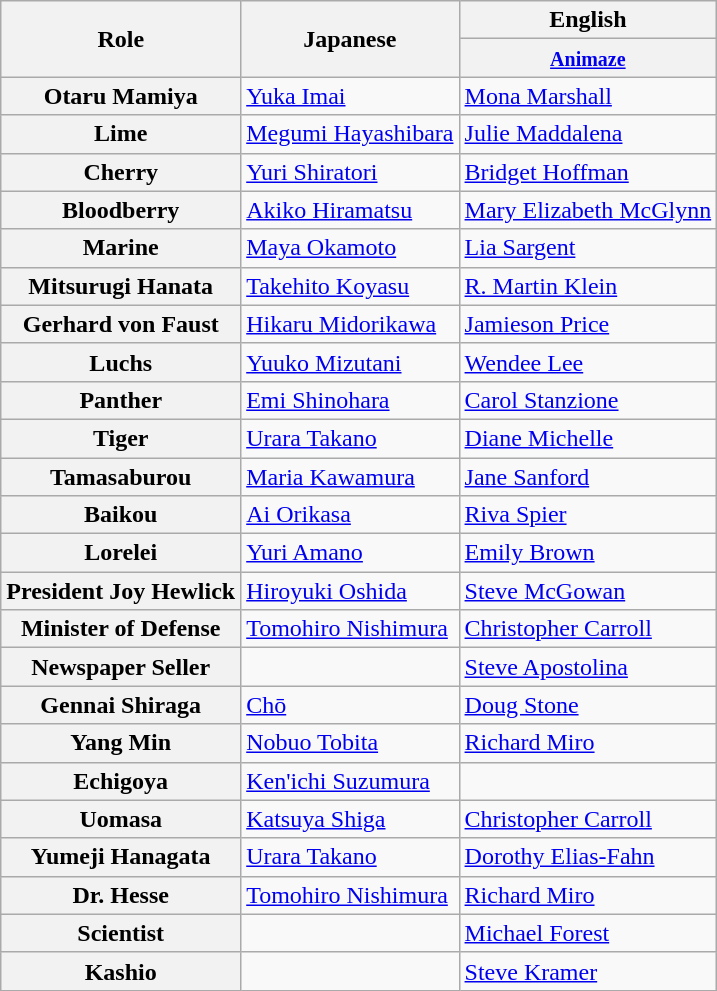<table class="wikitable mw-collapsible">
<tr>
<th rowspan="2">Role</th>
<th rowspan="2">Japanese</th>
<th>English</th>
</tr>
<tr>
<th><small><a href='#'>Animaze</a></small></th>
</tr>
<tr>
<th>Otaru Mamiya</th>
<td><a href='#'>Yuka Imai</a></td>
<td><a href='#'>Mona Marshall</a></td>
</tr>
<tr>
<th>Lime</th>
<td><a href='#'>Megumi Hayashibara</a></td>
<td><a href='#'>Julie Maddalena</a></td>
</tr>
<tr>
<th>Cherry</th>
<td><a href='#'>Yuri Shiratori</a></td>
<td><a href='#'>Bridget Hoffman</a></td>
</tr>
<tr>
<th>Bloodberry</th>
<td><a href='#'>Akiko Hiramatsu</a></td>
<td><a href='#'>Mary Elizabeth McGlynn</a></td>
</tr>
<tr>
<th>Marine</th>
<td><a href='#'>Maya Okamoto</a></td>
<td><a href='#'>Lia Sargent</a></td>
</tr>
<tr>
<th>Mitsurugi Hanata</th>
<td><a href='#'>Takehito Koyasu</a></td>
<td><a href='#'>R. Martin Klein</a></td>
</tr>
<tr>
<th>Gerhard von Faust</th>
<td><a href='#'>Hikaru Midorikawa</a></td>
<td><a href='#'>Jamieson Price</a></td>
</tr>
<tr>
<th>Luchs</th>
<td><a href='#'>Yuuko Mizutani</a></td>
<td><a href='#'>Wendee Lee</a></td>
</tr>
<tr>
<th>Panther</th>
<td><a href='#'>Emi Shinohara</a></td>
<td><a href='#'>Carol Stanzione</a></td>
</tr>
<tr>
<th>Tiger</th>
<td><a href='#'>Urara Takano</a></td>
<td><a href='#'>Diane Michelle</a></td>
</tr>
<tr>
<th>Tamasaburou</th>
<td><a href='#'>Maria Kawamura</a></td>
<td><a href='#'>Jane Sanford</a></td>
</tr>
<tr>
<th>Baikou</th>
<td><a href='#'>Ai Orikasa</a></td>
<td><a href='#'>Riva Spier</a></td>
</tr>
<tr>
<th>Lorelei</th>
<td><a href='#'>Yuri Amano</a></td>
<td><a href='#'>Emily Brown</a></td>
</tr>
<tr>
<th>President Joy Hewlick</th>
<td><a href='#'>Hiroyuki Oshida</a></td>
<td><a href='#'>Steve McGowan</a></td>
</tr>
<tr>
<th>Minister of Defense</th>
<td><a href='#'>Tomohiro Nishimura</a></td>
<td><a href='#'>Christopher Carroll</a></td>
</tr>
<tr>
<th>Newspaper Seller</th>
<td></td>
<td><a href='#'>Steve Apostolina</a></td>
</tr>
<tr>
<th>Gennai Shiraga</th>
<td><a href='#'>Chō</a></td>
<td><a href='#'>Doug Stone</a></td>
</tr>
<tr>
<th>Yang Min</th>
<td><a href='#'>Nobuo Tobita</a></td>
<td><a href='#'>Richard Miro</a></td>
</tr>
<tr>
<th>Echigoya</th>
<td><a href='#'>Ken'ichi Suzumura</a></td>
<td></td>
</tr>
<tr>
<th>Uomasa</th>
<td><a href='#'>Katsuya Shiga</a></td>
<td><a href='#'>Christopher Carroll</a></td>
</tr>
<tr>
<th>Yumeji Hanagata</th>
<td><a href='#'>Urara Takano</a></td>
<td><a href='#'>Dorothy Elias-Fahn</a></td>
</tr>
<tr>
<th>Dr. Hesse</th>
<td><a href='#'>Tomohiro Nishimura</a></td>
<td><a href='#'>Richard Miro</a></td>
</tr>
<tr>
<th>Scientist</th>
<td></td>
<td><a href='#'>Michael Forest</a></td>
</tr>
<tr>
<th>Kashio</th>
<td></td>
<td><a href='#'>Steve Kramer</a></td>
</tr>
</table>
